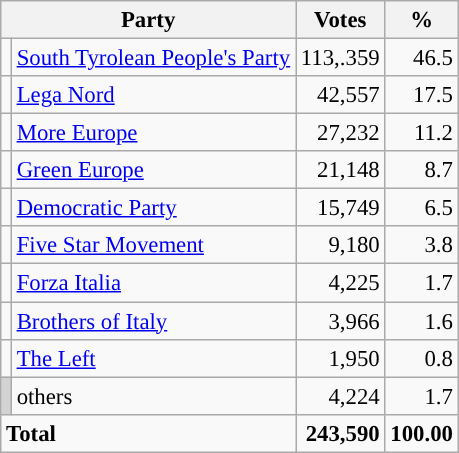<table class="wikitable" style="font-size:95%">
<tr>
<th colspan=2>Party</th>
<th>Votes</th>
<th>%</th>
</tr>
<tr>
<td></td>
<td><a href='#'>South Tyrolean People's Party</a></td>
<td align=right>113,.359</td>
<td align=right>46.5</td>
</tr>
<tr>
<td></td>
<td><a href='#'>Lega Nord</a></td>
<td align=right>42,557</td>
<td align=right>17.5</td>
</tr>
<tr>
<td></td>
<td><a href='#'>More Europe</a></td>
<td align=right>27,232</td>
<td align=right>11.2</td>
</tr>
<tr>
<td></td>
<td><a href='#'>Green Europe</a></td>
<td align=right>21,148</td>
<td align=right>8.7</td>
</tr>
<tr>
<td></td>
<td><a href='#'>Democratic Party</a></td>
<td align=right>15,749</td>
<td align=right>6.5</td>
</tr>
<tr>
<td></td>
<td><a href='#'>Five Star Movement</a></td>
<td align=right>9,180</td>
<td align=right>3.8</td>
</tr>
<tr>
<td></td>
<td><a href='#'>Forza Italia</a></td>
<td align=right>4,225</td>
<td align=right>1.7</td>
</tr>
<tr>
<td></td>
<td><a href='#'>Brothers of Italy</a></td>
<td align=right>3,966</td>
<td align=right>1.6</td>
</tr>
<tr>
<td></td>
<td><a href='#'>The Left</a></td>
<td align=right>1,950</td>
<td align=right>0.8</td>
</tr>
<tr>
<td style="background-color: lightgrey"></td>
<td>others</td>
<td align=right>4,224</td>
<td align=right>1.7</td>
</tr>
<tr>
<td colspan=2><strong>Total</strong></td>
<td align=right><strong>243,590</strong></td>
<td align=right><strong>100.00</strong></td>
</tr>
</table>
